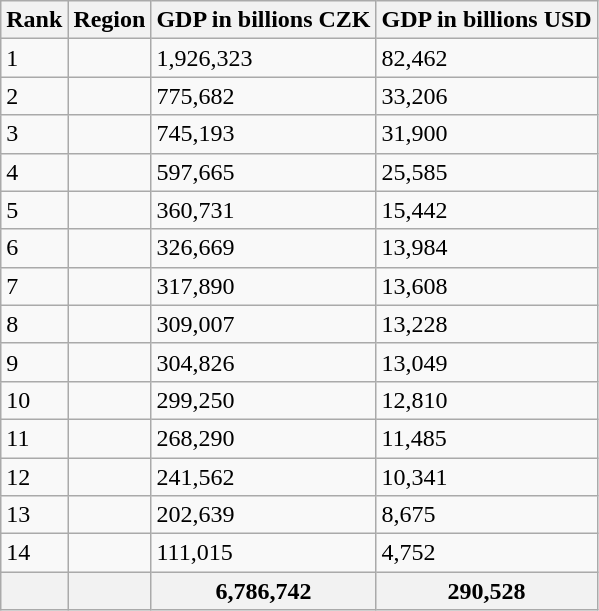<table class="wikitable sortable">
<tr>
<th>Rank</th>
<th>Region</th>
<th>GDP in billions CZK</th>
<th>GDP in billions USD</th>
</tr>
<tr>
<td>1</td>
<td></td>
<td>1,926,323</td>
<td>82,462</td>
</tr>
<tr>
<td>2</td>
<td></td>
<td>775,682</td>
<td>33,206</td>
</tr>
<tr>
<td>3</td>
<td></td>
<td>745,193</td>
<td>31,900</td>
</tr>
<tr>
<td>4</td>
<td></td>
<td>597,665</td>
<td>25,585</td>
</tr>
<tr>
<td>5</td>
<td></td>
<td>360,731</td>
<td>15,442</td>
</tr>
<tr>
<td>6</td>
<td></td>
<td>326,669</td>
<td>13,984</td>
</tr>
<tr>
<td>7</td>
<td></td>
<td>317,890</td>
<td>13,608</td>
</tr>
<tr>
<td>8</td>
<td></td>
<td>309,007</td>
<td>13,228</td>
</tr>
<tr>
<td>9</td>
<td></td>
<td>304,826</td>
<td>13,049</td>
</tr>
<tr>
<td>10</td>
<td></td>
<td>299,250</td>
<td>12,810</td>
</tr>
<tr>
<td>11</td>
<td></td>
<td>268,290</td>
<td>11,485</td>
</tr>
<tr>
<td>12</td>
<td></td>
<td>241,562</td>
<td>10,341</td>
</tr>
<tr>
<td>13</td>
<td></td>
<td>202,639</td>
<td>8,675</td>
</tr>
<tr>
<td>14</td>
<td></td>
<td>111,015</td>
<td>4,752</td>
</tr>
<tr>
<th></th>
<th></th>
<th>6,786,742</th>
<th>290,528</th>
</tr>
</table>
